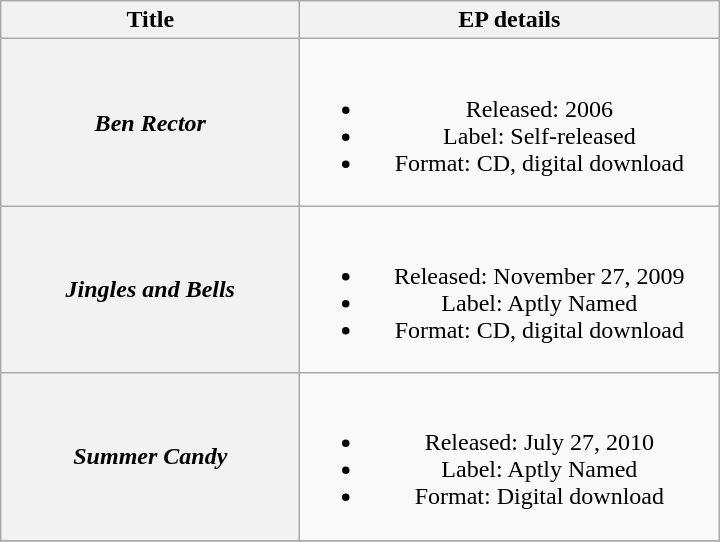<table class="wikitable plainrowheaders" style="text-align:center;" border="1">
<tr>
<th scope="col" style="width:12em;">Title</th>
<th scope="col" style="width:17em;">EP details</th>
</tr>
<tr>
<th scope="row"><em>Ben Rector</em></th>
<td><br><ul><li>Released: 2006</li><li>Label: Self-released</li><li>Format: CD, digital download</li></ul></td>
</tr>
<tr>
<th scope="row"><em>Jingles and Bells</em></th>
<td><br><ul><li>Released: November 27, 2009</li><li>Label: Aptly Named</li><li>Format: CD, digital download</li></ul></td>
</tr>
<tr>
<th scope="row"><em>Summer Candy</em></th>
<td><br><ul><li>Released: July 27, 2010</li><li>Label: Aptly Named</li><li>Format: Digital download</li></ul></td>
</tr>
<tr>
</tr>
</table>
